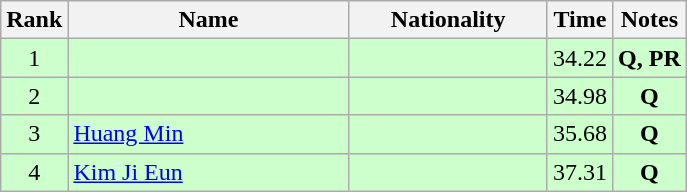<table class="wikitable sortable" style="text-align:center">
<tr>
<th>Rank</th>
<th style="width:180px">Name</th>
<th style="width:125px">Nationality</th>
<th>Time</th>
<th>Notes</th>
</tr>
<tr style="background:#cfc;">
<td>1</td>
<td style="text-align:left;"></td>
<td style="text-align:left;"></td>
<td>34.22</td>
<td><strong>Q, PR</strong></td>
</tr>
<tr style="background:#cfc;">
<td>2</td>
<td style="text-align:left;"></td>
<td style="text-align:left;"></td>
<td>34.98</td>
<td><strong>Q</strong></td>
</tr>
<tr style="background:#cfc;">
<td>3</td>
<td style="text-align:left;"><a href='#'>Huang Min</a></td>
<td style="text-align:left;"></td>
<td>35.68</td>
<td><strong>Q</strong></td>
</tr>
<tr style="background:#cfc;">
<td>4</td>
<td style="text-align:left;"><a href='#'>Kim Ji Eun</a></td>
<td style="text-align:left;"></td>
<td>37.31</td>
<td><strong>Q</strong></td>
</tr>
</table>
